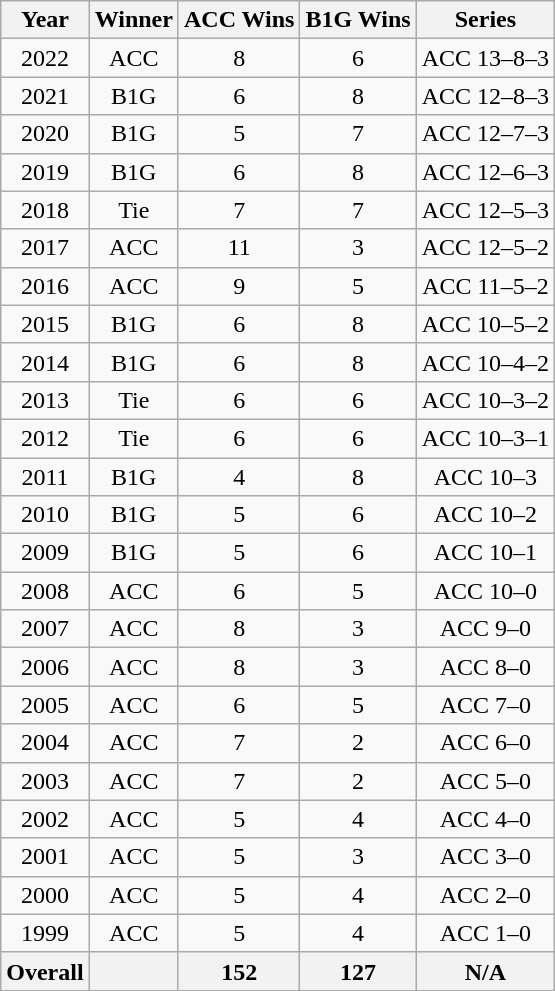<table class=wikitable style="text-align:center;">
<tr>
<th>Year</th>
<th>Winner</th>
<th>ACC Wins</th>
<th>B1G Wins</th>
<th>Series</th>
</tr>
<tr>
<td>2022</td>
<td>ACC</td>
<td>8</td>
<td>6</td>
<td>ACC 13–8–3</td>
</tr>
<tr>
<td>2021</td>
<td>B1G</td>
<td>6</td>
<td>8</td>
<td>ACC 12–8–3</td>
</tr>
<tr>
<td>2020</td>
<td>B1G</td>
<td>5</td>
<td>7</td>
<td>ACC 12–7–3</td>
</tr>
<tr>
<td>2019</td>
<td>B1G</td>
<td>6</td>
<td>8</td>
<td>ACC 12–6–3</td>
</tr>
<tr>
<td>2018</td>
<td>Tie</td>
<td>7</td>
<td>7</td>
<td>ACC 12–5–3</td>
</tr>
<tr>
<td>2017</td>
<td>ACC</td>
<td>11</td>
<td>3</td>
<td>ACC 12–5–2</td>
</tr>
<tr>
<td>2016</td>
<td>ACC</td>
<td>9</td>
<td>5</td>
<td>ACC 11–5–2</td>
</tr>
<tr>
<td>2015</td>
<td>B1G</td>
<td>6</td>
<td>8</td>
<td>ACC 10–5–2</td>
</tr>
<tr>
<td>2014</td>
<td>B1G</td>
<td>6</td>
<td>8</td>
<td>ACC 10–4–2</td>
</tr>
<tr>
<td>2013</td>
<td>Tie</td>
<td>6</td>
<td>6</td>
<td>ACC 10–3–2</td>
</tr>
<tr>
<td>2012</td>
<td>Tie</td>
<td>6</td>
<td>6</td>
<td>ACC 10–3–1</td>
</tr>
<tr>
<td>2011</td>
<td>B1G</td>
<td>4</td>
<td>8</td>
<td>ACC 10–3</td>
</tr>
<tr>
<td>2010</td>
<td>B1G</td>
<td>5</td>
<td>6</td>
<td>ACC 10–2</td>
</tr>
<tr>
<td>2009</td>
<td>B1G</td>
<td>5</td>
<td>6</td>
<td>ACC 10–1</td>
</tr>
<tr>
<td>2008</td>
<td>ACC</td>
<td>6</td>
<td>5</td>
<td>ACC 10–0</td>
</tr>
<tr>
<td>2007</td>
<td>ACC</td>
<td>8</td>
<td>3</td>
<td>ACC 9–0</td>
</tr>
<tr>
<td>2006</td>
<td>ACC</td>
<td>8</td>
<td>3</td>
<td>ACC 8–0</td>
</tr>
<tr>
<td>2005</td>
<td>ACC</td>
<td>6</td>
<td>5</td>
<td>ACC 7–0</td>
</tr>
<tr>
<td>2004</td>
<td>ACC</td>
<td>7</td>
<td>2</td>
<td>ACC 6–0</td>
</tr>
<tr>
<td>2003</td>
<td>ACC</td>
<td>7</td>
<td>2</td>
<td>ACC 5–0</td>
</tr>
<tr>
<td>2002</td>
<td>ACC</td>
<td>5</td>
<td>4</td>
<td>ACC 4–0</td>
</tr>
<tr>
<td>2001</td>
<td>ACC</td>
<td>5</td>
<td>3</td>
<td>ACC 3–0</td>
</tr>
<tr>
<td>2000</td>
<td>ACC</td>
<td>5</td>
<td>4</td>
<td>ACC 2–0</td>
</tr>
<tr>
<td>1999</td>
<td>ACC</td>
<td>5</td>
<td>4</td>
<td>ACC 1–0</td>
</tr>
<tr style="background:#efefef;">
<th>Overall</th>
<th></th>
<th>152</th>
<th>127</th>
<th>N/A</th>
</tr>
</table>
